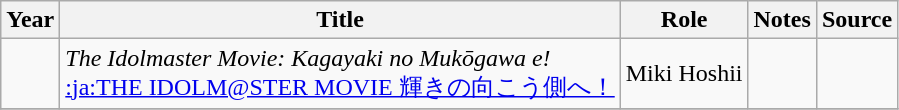<table class="wikitable sortable plainrowheaders">
<tr>
<th>Year</th>
<th>Title</th>
<th>Role</th>
<th class="unsortable">Notes</th>
<th class="unsortable">Source</th>
</tr>
<tr>
<td></td>
<td><em>The Idolmaster Movie: Kagayaki no Mukōgawa e!</em><br><a href='#'>:ja:THE IDOLM@STER MOVIE 輝きの向こう側へ！</a></td>
<td>Miki Hoshii</td>
<td></td>
<td></td>
</tr>
<tr>
</tr>
</table>
